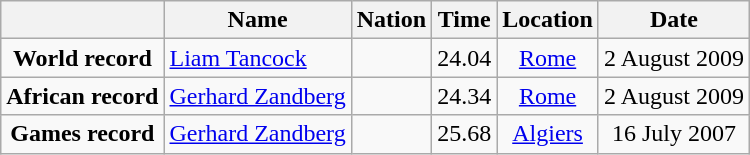<table class=wikitable style=text-align:center>
<tr>
<th></th>
<th>Name</th>
<th>Nation</th>
<th>Time</th>
<th>Location</th>
<th>Date</th>
</tr>
<tr>
<td><strong>World record</strong></td>
<td align=left><a href='#'>Liam Tancock</a></td>
<td align=left></td>
<td align=left>24.04</td>
<td><a href='#'>Rome</a></td>
<td>2 August 2009</td>
</tr>
<tr>
<td><strong>African record</strong></td>
<td align=left><a href='#'>Gerhard Zandberg</a></td>
<td align=left></td>
<td align=left>24.34</td>
<td><a href='#'>Rome</a></td>
<td>2 August 2009</td>
</tr>
<tr>
<td><strong>Games record</strong></td>
<td align=left><a href='#'>Gerhard Zandberg</a></td>
<td align=left></td>
<td align=left>25.68</td>
<td><a href='#'>Algiers</a></td>
<td>16 July 2007</td>
</tr>
</table>
